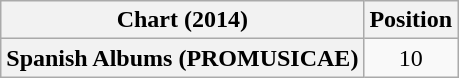<table class="wikitable sortable plainrowheaders" style="text-align:center">
<tr>
<th scope="col">Chart (2014)</th>
<th scope="col">Position</th>
</tr>
<tr>
<th scope="row">Spanish Albums (PROMUSICAE)</th>
<td style="text-align:center;">10</td>
</tr>
</table>
